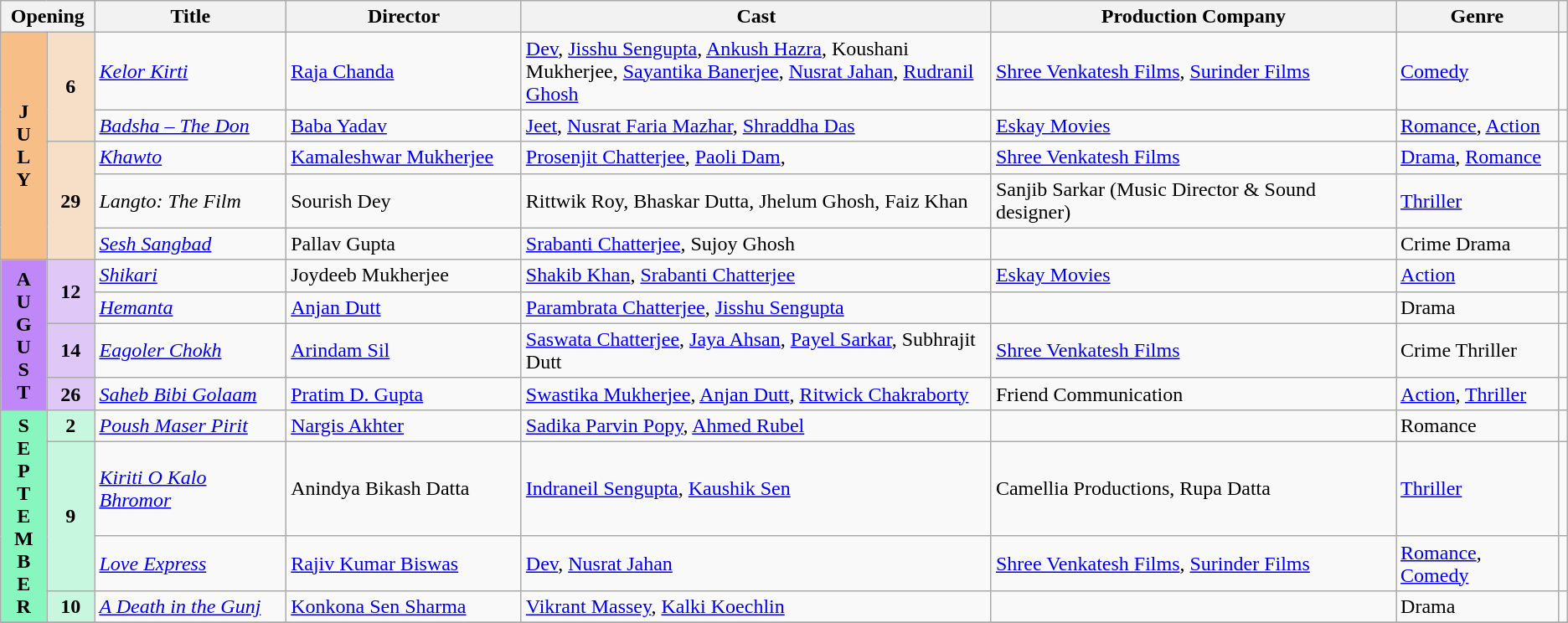<table class="wikitable sortable">
<tr>
<th colspan="2" style="width:6%;">Opening</th>
<th>Title</th>
<th style="width:15%;">Director</th>
<th style="width:30%;">Cast</th>
<th>Production Company</th>
<th>Genre</th>
<th></th>
</tr>
<tr>
<th rowspan="5" style="text-align:center; background:#f7bf87">J<br>U<br>L<br>Y</th>
<td rowspan="2" style="text-align:center; background:#f7dfc7"><strong>6</strong></td>
<td><em><a href='#'>Kelor Kirti</a></em></td>
<td><a href='#'>Raja Chanda</a></td>
<td><a href='#'>Dev</a>, <a href='#'>Jisshu Sengupta</a>, <a href='#'>Ankush Hazra</a>, Koushani Mukherjee, <a href='#'>Sayantika Banerjee</a>, <a href='#'>Nusrat Jahan</a>, <a href='#'>Rudranil Ghosh</a></td>
<td><a href='#'>Shree Venkatesh Films</a>, <a href='#'>Surinder Films</a></td>
<td><a href='#'>Comedy</a></td>
<td></td>
</tr>
<tr>
<td><em><a href='#'>Badsha – The Don</a></em></td>
<td><a href='#'>Baba Yadav</a></td>
<td><a href='#'>Jeet</a>, <a href='#'>Nusrat Faria Mazhar</a>, <a href='#'>Shraddha Das</a></td>
<td><a href='#'>Eskay Movies</a></td>
<td><a href='#'>Romance</a>, <a href='#'>Action</a></td>
<td></td>
</tr>
<tr>
<td rowspan="3" style="text-align:center; background:#f7dfc7"><strong>29</strong></td>
<td><em><a href='#'>Khawto</a></em></td>
<td><a href='#'>Kamaleshwar Mukherjee</a></td>
<td><a href='#'>Prosenjit Chatterjee</a>, <a href='#'>Paoli Dam</a>,</td>
<td><a href='#'>Shree Venkatesh Films</a></td>
<td><a href='#'>Drama</a>, <a href='#'>Romance</a></td>
<td></td>
</tr>
<tr>
<td><em>Langto: The Film</em></td>
<td>Sourish Dey</td>
<td>Rittwik Roy, Bhaskar Dutta, Jhelum Ghosh, Faiz Khan</td>
<td>Sanjib Sarkar (Music Director & Sound designer)</td>
<td><a href='#'>Thriller</a></td>
<td></td>
</tr>
<tr>
<td><em><a href='#'>Sesh Sangbad</a></em></td>
<td>Pallav Gupta</td>
<td><a href='#'>Srabanti Chatterjee</a>, Sujoy Ghosh</td>
<td></td>
<td>Crime Drama</td>
<td></td>
</tr>
<tr>
<th rowspan="4" style="text-align:center; background:#bf87f7">A<br>U<br>G<br>U<br>S<br>T</th>
<td rowspan="2" style="text-align:center; background:#dfc7f7"><strong>12</strong></td>
<td><em><a href='#'>Shikari</a></em></td>
<td>Joydeeb Mukherjee</td>
<td><a href='#'>Shakib Khan</a>, <a href='#'>Srabanti Chatterjee</a></td>
<td><a href='#'>Eskay Movies</a></td>
<td><a href='#'>Action</a></td>
<td></td>
</tr>
<tr>
<td><em><a href='#'>Hemanta</a></em></td>
<td><a href='#'>Anjan Dutt</a></td>
<td><a href='#'>Parambrata Chatterjee</a>, <a href='#'>Jisshu Sengupta</a></td>
<td></td>
<td>Drama</td>
<td></td>
</tr>
<tr>
<td rowspan="1" style="text-align:center; background:#dfc7f7"><strong>14</strong></td>
<td><em><a href='#'>Eagoler Chokh</a></em></td>
<td><a href='#'>Arindam Sil</a></td>
<td><a href='#'>Saswata Chatterjee</a>, <a href='#'>Jaya Ahsan</a>, <a href='#'>Payel Sarkar</a>, Subhrajit Dutt</td>
<td><a href='#'>Shree Venkatesh Films</a></td>
<td>Crime Thriller</td>
<td></td>
</tr>
<tr>
<td rowspan="1" style="text-align:center; background:#dfc7f7"><strong>26</strong></td>
<td><em><a href='#'>Saheb Bibi Golaam</a></em></td>
<td><a href='#'>Pratim D. Gupta</a></td>
<td><a href='#'>Swastika Mukherjee</a>, <a href='#'>Anjan Dutt</a>, <a href='#'>Ritwick Chakraborty</a></td>
<td>Friend Communication</td>
<td><a href='#'>Action</a>, <a href='#'>Thriller</a></td>
<td></td>
</tr>
<tr>
<th rowspan="4" style="text-align:center; background:#87f7bf">S<br>E<br>P<br>T<br>E<br>M<br>B<br>E<br>R</th>
<td rowspan="1" style="text-align:center; background:#c7f7df"><strong>2</strong></td>
<td><em><a href='#'>Poush Maser Pirit</a></em></td>
<td><a href='#'>Nargis Akhter</a></td>
<td><a href='#'>Sadika Parvin Popy</a>, <a href='#'>Ahmed Rubel</a></td>
<td></td>
<td>Romance</td>
<td></td>
</tr>
<tr>
<td rowspan="2" style="text-align:center; background:#c7f7df"><strong>9</strong></td>
<td><em><a href='#'>Kiriti O Kalo Bhromor</a></em></td>
<td>Anindya Bikash Datta</td>
<td><a href='#'>Indraneil Sengupta</a>, <a href='#'>Kaushik Sen</a></td>
<td>Camellia Productions, Rupa Datta</td>
<td><a href='#'>Thriller</a></td>
<td></td>
</tr>
<tr>
<td><em><a href='#'>Love Express</a></em></td>
<td><a href='#'>Rajiv Kumar Biswas</a></td>
<td><a href='#'>Dev</a>, <a href='#'>Nusrat Jahan</a></td>
<td><a href='#'>Shree Venkatesh Films</a>, <a href='#'>Surinder Films</a></td>
<td><a href='#'>Romance</a>, <a href='#'>Comedy</a></td>
<td></td>
</tr>
<tr>
<td rowspan="1" style="text-align:center; background:#c7f7df"><strong>10</strong></td>
<td><em><a href='#'>A Death in the Gunj</a></em></td>
<td><a href='#'>Konkona Sen Sharma</a></td>
<td><a href='#'>Vikrant Massey</a>, <a href='#'>Kalki Koechlin</a></td>
<td></td>
<td>Drama</td>
<td></td>
</tr>
<tr>
</tr>
</table>
